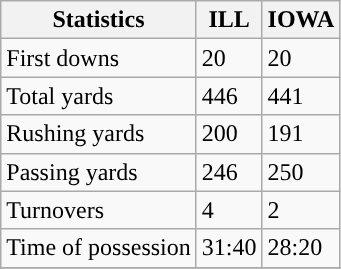<table class="wikitable">
<tr>
<th>Statistics</th>
<th>ILL</th>
<th>IOWA</th>
</tr>
<tr>
<td>First downs</td>
<td>20</td>
<td>20</td>
</tr>
<tr>
<td>Total yards</td>
<td>446</td>
<td>441</td>
</tr>
<tr>
<td>Rushing yards</td>
<td>200</td>
<td>191</td>
</tr>
<tr>
<td>Passing yards</td>
<td>246</td>
<td>250</td>
</tr>
<tr>
<td>Turnovers</td>
<td>4</td>
<td>2</td>
</tr>
<tr>
<td>Time of possession</td>
<td>31:40</td>
<td>28:20</td>
</tr>
<tr>
</tr>
</table>
